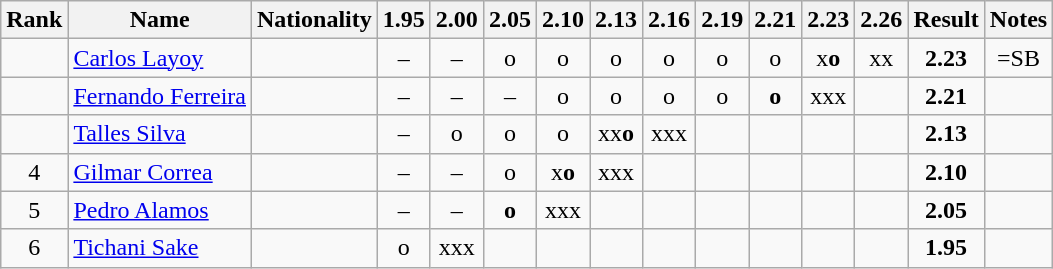<table class="wikitable sortable" style="text-align:center">
<tr>
<th>Rank</th>
<th>Name</th>
<th>Nationality</th>
<th>1.95</th>
<th>2.00</th>
<th>2.05</th>
<th>2.10</th>
<th>2.13</th>
<th>2.16</th>
<th>2.19</th>
<th>2.21</th>
<th>2.23</th>
<th>2.26</th>
<th>Result</th>
<th>Notes</th>
</tr>
<tr>
<td></td>
<td align=left><a href='#'>Carlos Layoy</a></td>
<td align=left></td>
<td>–</td>
<td>–</td>
<td>o</td>
<td>o</td>
<td>o</td>
<td>o</td>
<td>o</td>
<td>o</td>
<td>x<strong>o</strong></td>
<td>xx</td>
<td><strong>2.23</strong></td>
<td>=SB</td>
</tr>
<tr>
<td></td>
<td align=left><a href='#'>Fernando Ferreira</a></td>
<td align=left></td>
<td>–</td>
<td>–</td>
<td>–</td>
<td>o</td>
<td>o</td>
<td>o</td>
<td>o</td>
<td><strong>o</strong></td>
<td>xxx</td>
<td></td>
<td><strong>2.21</strong></td>
<td></td>
</tr>
<tr>
<td></td>
<td align=left><a href='#'>Talles Silva</a></td>
<td align=left></td>
<td>–</td>
<td>o</td>
<td>o</td>
<td>o</td>
<td>xx<strong>o</strong></td>
<td>xxx</td>
<td></td>
<td></td>
<td></td>
<td></td>
<td><strong>2.13</strong></td>
<td></td>
</tr>
<tr>
<td>4</td>
<td align=left><a href='#'>Gilmar Correa</a></td>
<td align=left></td>
<td>–</td>
<td>–</td>
<td>o</td>
<td>x<strong>o</strong></td>
<td>xxx</td>
<td></td>
<td></td>
<td></td>
<td></td>
<td></td>
<td><strong>2.10</strong></td>
<td></td>
</tr>
<tr>
<td>5</td>
<td align=left><a href='#'>Pedro Alamos</a></td>
<td align=left></td>
<td>–</td>
<td>–</td>
<td><strong>o</strong></td>
<td>xxx</td>
<td></td>
<td></td>
<td></td>
<td></td>
<td></td>
<td></td>
<td><strong>2.05</strong></td>
<td></td>
</tr>
<tr>
<td>6</td>
<td align=left><a href='#'>Tichani Sake</a></td>
<td align=left></td>
<td>o</td>
<td>xxx</td>
<td></td>
<td></td>
<td></td>
<td></td>
<td></td>
<td></td>
<td></td>
<td></td>
<td><strong>1.95</strong></td>
<td></td>
</tr>
</table>
